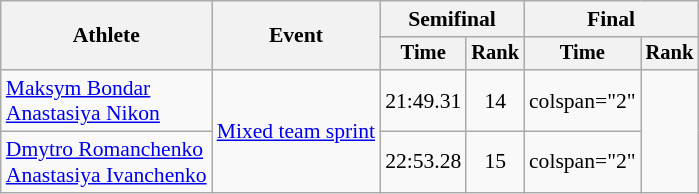<table class="wikitable" style="text-align:center; font-size:90%">
<tr>
<th rowspan="2">Athlete</th>
<th rowspan="2">Event</th>
<th colspan="2">Semifinal</th>
<th colspan="2">Final</th>
</tr>
<tr style="font-size:95%">
<th>Time</th>
<th>Rank</th>
<th>Time</th>
<th>Rank</th>
</tr>
<tr>
<td align="left"><a href='#'>Maksym Bondar</a><br><a href='#'>Anastasiya Nikon</a></td>
<td align="left" rowspan="2"><a href='#'>Mixed team sprint</a></td>
<td>21:49.31</td>
<td>14</td>
<td>colspan="2" </td>
</tr>
<tr>
<td align="left"><a href='#'>Dmytro Romanchenko</a><br><a href='#'>Anastasiya Ivanchenko</a></td>
<td>22:53.28</td>
<td>15</td>
<td>colspan="2" </td>
</tr>
</table>
